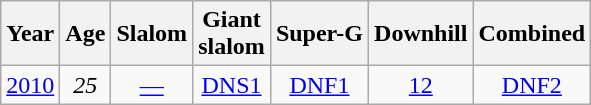<table class=wikitable style="text-align:center">
<tr>
<th>Year</th>
<th>Age</th>
<th>Slalom</th>
<th>Giant<br>slalom</th>
<th>Super-G</th>
<th>Downhill</th>
<th>Combined</th>
</tr>
<tr>
<td><a href='#'>2010</a></td>
<td><em>25</em></td>
<td><a href='#'>—</a></td>
<td><a href='#'>DNS1</a></td>
<td><a href='#'>DNF1</a></td>
<td><a href='#'>12</a></td>
<td><a href='#'>DNF2</a></td>
</tr>
</table>
